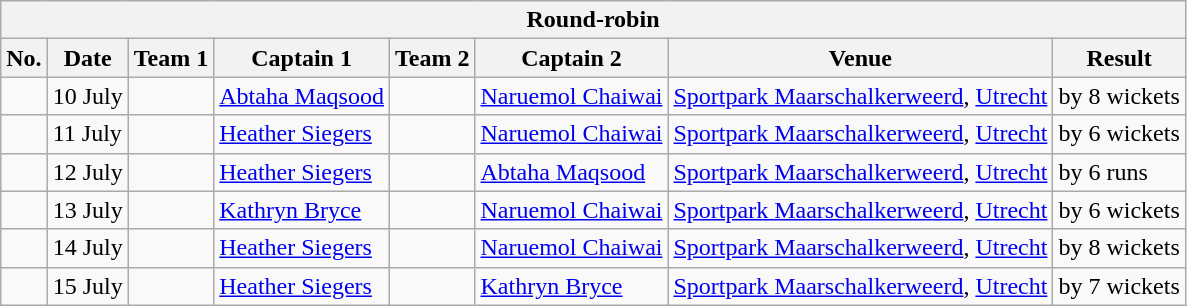<table class="wikitable">
<tr>
<th colspan="9">Round-robin</th>
</tr>
<tr>
<th>No.</th>
<th>Date</th>
<th>Team 1</th>
<th>Captain 1</th>
<th>Team 2</th>
<th>Captain 2</th>
<th>Venue</th>
<th>Result</th>
</tr>
<tr>
<td></td>
<td>10 July</td>
<td></td>
<td><a href='#'>Abtaha Maqsood</a></td>
<td></td>
<td><a href='#'>Naruemol Chaiwai</a></td>
<td><a href='#'>Sportpark Maarschalkerweerd</a>, <a href='#'>Utrecht</a></td>
<td> by 8 wickets</td>
</tr>
<tr>
<td></td>
<td>11 July</td>
<td></td>
<td><a href='#'>Heather Siegers</a></td>
<td></td>
<td><a href='#'>Naruemol Chaiwai</a></td>
<td><a href='#'>Sportpark Maarschalkerweerd</a>, <a href='#'>Utrecht</a></td>
<td> by 6 wickets</td>
</tr>
<tr>
<td></td>
<td>12 July</td>
<td></td>
<td><a href='#'>Heather Siegers</a></td>
<td></td>
<td><a href='#'>Abtaha Maqsood</a></td>
<td><a href='#'>Sportpark Maarschalkerweerd</a>, <a href='#'>Utrecht</a></td>
<td> by 6 runs</td>
</tr>
<tr>
<td></td>
<td>13 July</td>
<td></td>
<td><a href='#'>Kathryn Bryce</a></td>
<td></td>
<td><a href='#'>Naruemol Chaiwai</a></td>
<td><a href='#'>Sportpark Maarschalkerweerd</a>, <a href='#'>Utrecht</a></td>
<td> by 6 wickets</td>
</tr>
<tr>
<td></td>
<td>14 July</td>
<td></td>
<td><a href='#'>Heather Siegers</a></td>
<td></td>
<td><a href='#'>Naruemol Chaiwai</a></td>
<td><a href='#'>Sportpark Maarschalkerweerd</a>, <a href='#'>Utrecht</a></td>
<td> by 8 wickets</td>
</tr>
<tr>
<td></td>
<td>15 July</td>
<td></td>
<td><a href='#'>Heather Siegers</a></td>
<td></td>
<td><a href='#'>Kathryn Bryce</a></td>
<td><a href='#'>Sportpark Maarschalkerweerd</a>, <a href='#'>Utrecht</a></td>
<td> by 7 wickets</td>
</tr>
</table>
